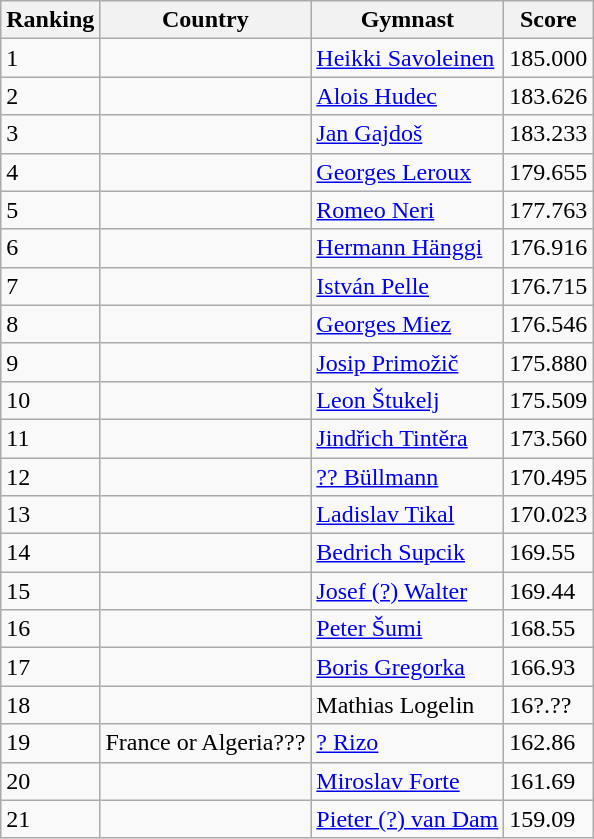<table class="wikitable">
<tr>
<th>Ranking</th>
<th>Country</th>
<th>Gymnast</th>
<th>Score</th>
</tr>
<tr>
<td>1</td>
<td></td>
<td><a href='#'>Heikki Savoleinen</a></td>
<td>185.000</td>
</tr>
<tr>
<td>2</td>
<td></td>
<td><a href='#'>Alois Hudec</a></td>
<td>183.626</td>
</tr>
<tr>
<td>3</td>
<td></td>
<td><a href='#'>Jan Gajdoš</a></td>
<td>183.233</td>
</tr>
<tr>
<td>4</td>
<td></td>
<td><a href='#'>Georges Leroux</a></td>
<td>179.655</td>
</tr>
<tr>
<td>5</td>
<td></td>
<td><a href='#'>Romeo Neri</a></td>
<td>177.763</td>
</tr>
<tr>
<td>6</td>
<td></td>
<td><a href='#'>Hermann Hänggi</a></td>
<td>176.916</td>
</tr>
<tr>
<td>7</td>
<td></td>
<td><a href='#'>István Pelle</a></td>
<td>176.715</td>
</tr>
<tr>
<td>8</td>
<td></td>
<td><a href='#'>Georges Miez</a></td>
<td>176.546</td>
</tr>
<tr>
<td>9</td>
<td></td>
<td><a href='#'>Josip Primožič</a></td>
<td>175.880</td>
</tr>
<tr>
<td>10</td>
<td></td>
<td><a href='#'>Leon Štukelj</a></td>
<td>175.509</td>
</tr>
<tr>
<td>11</td>
<td></td>
<td><a href='#'>Jindřich Tintěra</a></td>
<td>173.560</td>
</tr>
<tr>
<td>12</td>
<td></td>
<td><a href='#'>?? Büllmann</a></td>
<td>170.495</td>
</tr>
<tr>
<td>13</td>
<td></td>
<td><a href='#'>Ladislav Tikal</a></td>
<td>170.023</td>
</tr>
<tr>
<td>14</td>
<td></td>
<td><a href='#'>Bedrich Supcik</a></td>
<td>169.55</td>
</tr>
<tr>
<td>15</td>
<td></td>
<td><a href='#'>Josef (?) Walter</a></td>
<td>169.44</td>
</tr>
<tr>
<td>16</td>
<td></td>
<td><a href='#'>Peter Šumi</a></td>
<td>168.55</td>
</tr>
<tr>
<td>17</td>
<td></td>
<td><a href='#'>Boris Gregorka</a></td>
<td>166.93</td>
</tr>
<tr>
<td>18</td>
<td></td>
<td>Mathias Logelin</td>
<td>16?.??</td>
</tr>
<tr>
<td>19</td>
<td>France or Algeria???</td>
<td><a href='#'>? Rizo</a></td>
<td>162.86</td>
</tr>
<tr>
<td>20</td>
<td></td>
<td><a href='#'>Miroslav Forte</a></td>
<td>161.69</td>
</tr>
<tr>
<td>21</td>
<td></td>
<td><a href='#'>Pieter (?) van Dam</a></td>
<td>159.09</td>
</tr>
</table>
